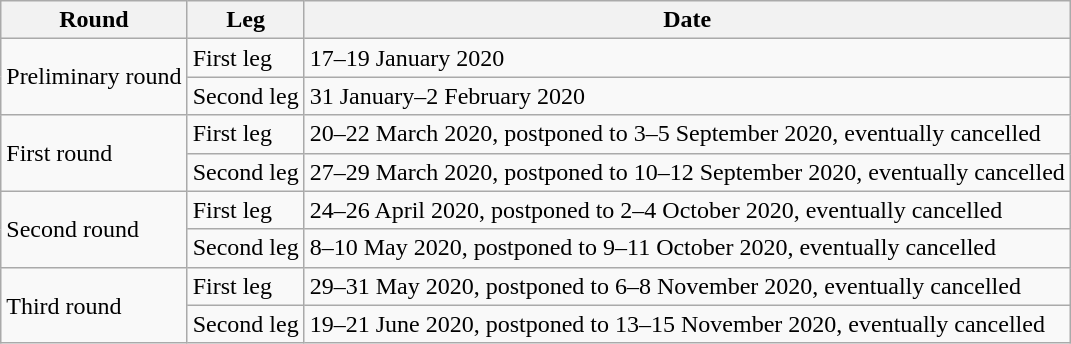<table class="wikitable">
<tr>
<th>Round</th>
<th>Leg</th>
<th>Date</th>
</tr>
<tr>
<td rowspan=2>Preliminary round</td>
<td>First leg</td>
<td>17–19 January 2020</td>
</tr>
<tr>
<td>Second leg</td>
<td>31 January–2 February 2020</td>
</tr>
<tr>
<td rowspan=2>First round</td>
<td>First leg</td>
<td>20–22 March 2020, postponed to 3–5 September 2020, eventually cancelled</td>
</tr>
<tr>
<td>Second leg</td>
<td>27–29 March 2020, postponed to 10–12 September 2020, eventually cancelled</td>
</tr>
<tr>
<td rowspan=2>Second round</td>
<td>First leg</td>
<td>24–26 April 2020, postponed to 2–4 October 2020, eventually cancelled</td>
</tr>
<tr>
<td>Second leg</td>
<td>8–10 May 2020, postponed to 9–11 October 2020, eventually cancelled</td>
</tr>
<tr>
<td rowspan=2>Third round</td>
<td>First leg</td>
<td>29–31 May 2020, postponed to 6–8 November 2020, eventually cancelled</td>
</tr>
<tr>
<td>Second leg</td>
<td>19–21 June 2020, postponed to 13–15 November 2020, eventually cancelled</td>
</tr>
</table>
